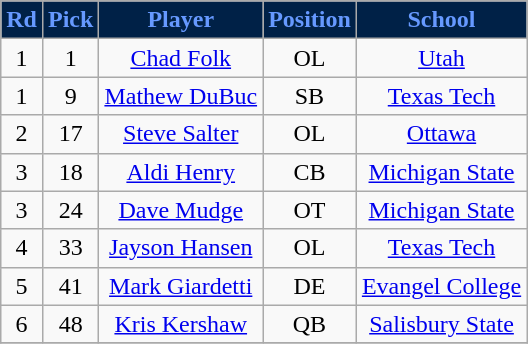<table class="wikitable sortable">
<tr align="center"  style="background:#002147;color:#6699FF;">
<td><strong>Rd</strong></td>
<td><strong>Pick</strong></td>
<td><strong>Player</strong></td>
<td><strong>Position</strong></td>
<td><strong>School</strong></td>
</tr>
<tr align="center">
<td align=center>1</td>
<td>1</td>
<td><a href='#'>Chad Folk</a></td>
<td>OL</td>
<td><a href='#'>Utah</a></td>
</tr>
<tr align="center">
<td align=center>1</td>
<td>9</td>
<td><a href='#'>Mathew DuBuc</a></td>
<td>SB</td>
<td><a href='#'>Texas Tech</a></td>
</tr>
<tr align="center">
<td align=center>2</td>
<td>17</td>
<td><a href='#'>Steve Salter</a></td>
<td>OL</td>
<td><a href='#'>Ottawa</a></td>
</tr>
<tr align="center">
<td align=center>3</td>
<td>18</td>
<td><a href='#'>Aldi Henry</a></td>
<td>CB</td>
<td><a href='#'>Michigan State</a></td>
</tr>
<tr align="center">
<td align=center>3</td>
<td>24</td>
<td><a href='#'>Dave Mudge</a></td>
<td>OT</td>
<td><a href='#'>Michigan State</a></td>
</tr>
<tr align="center">
<td align=center>4</td>
<td>33</td>
<td><a href='#'>Jayson Hansen</a></td>
<td>OL</td>
<td><a href='#'>Texas Tech</a></td>
</tr>
<tr align="center">
<td align=center>5</td>
<td>41</td>
<td><a href='#'>Mark Giardetti</a></td>
<td>DE</td>
<td><a href='#'>Evangel College</a></td>
</tr>
<tr align="center">
<td align=center>6</td>
<td>48</td>
<td><a href='#'>Kris Kershaw</a></td>
<td>QB</td>
<td><a href='#'>Salisbury State</a></td>
</tr>
<tr>
</tr>
</table>
